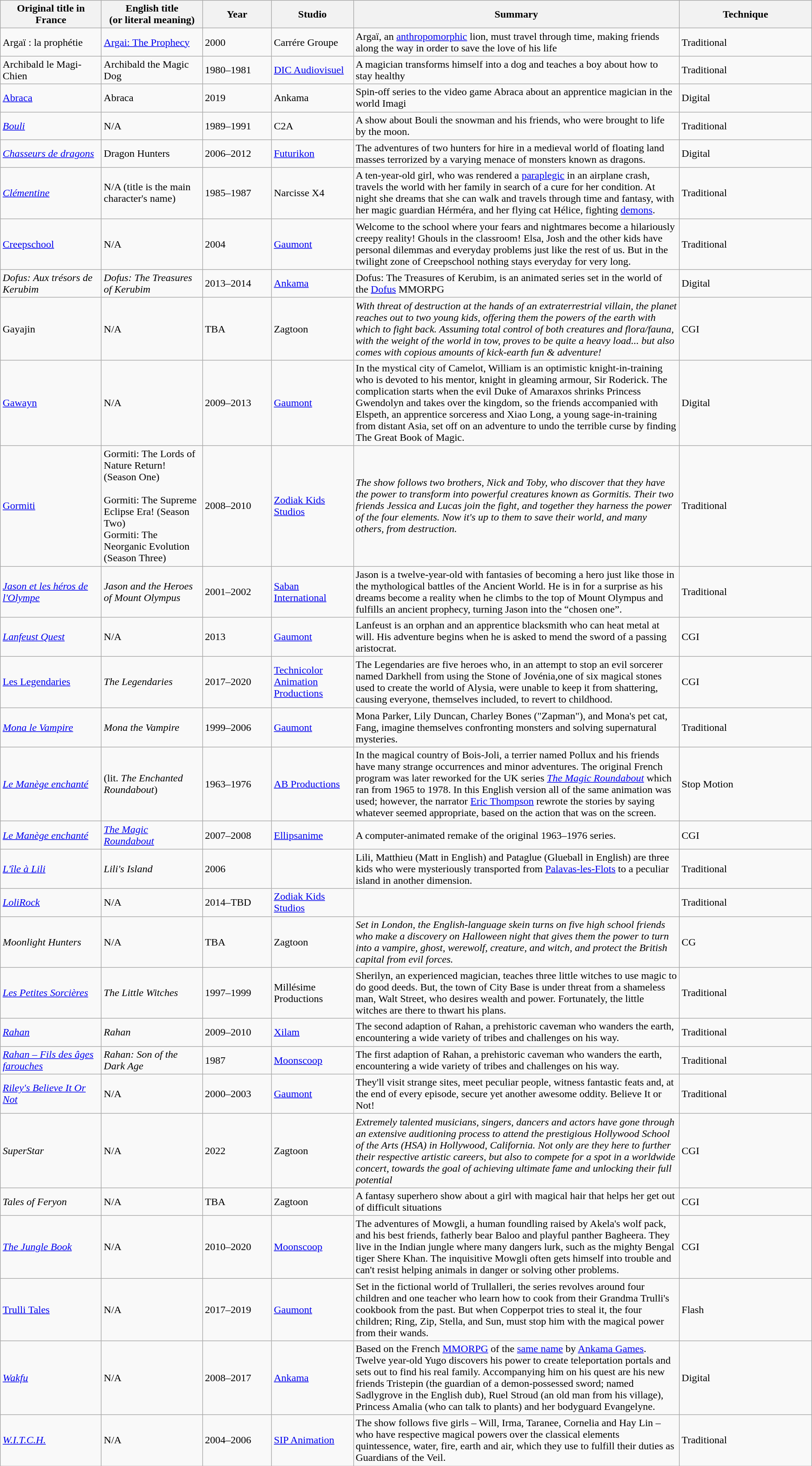<table class="wikitable sortable" style="width:100%;">
<tr>
<th style="width:150px;">Original title in France</th>
<th style="width:150px;">English title<br>(or literal meaning)</th>
<th style="width:100px;">Year</th>
<th style="width:120px;">Studio</th>
<th style="width:500px;">Summary</th>
<th>Technique</th>
</tr>
<tr>
<td>Argaï : la prophétie</td>
<td><a href='#'>Argai: The Prophecy</a></td>
<td>2000</td>
<td>Carrére Groupe</td>
<td>Argaï, an <a href='#'>anthropomorphic</a> lion, must travel through time, making friends along the way in order to save the love of his life</td>
<td>Traditional</td>
</tr>
<tr>
<td>Archibald le Magi-Chien</td>
<td>Archibald the Magic Dog</td>
<td>1980–1981</td>
<td><a href='#'>DIC Audiovisuel</a></td>
<td>A magician transforms himself into a dog and teaches a boy about how to stay healthy</td>
<td>Traditional</td>
</tr>
<tr>
<td><a href='#'>Abraca</a></td>
<td>Abraca</td>
<td>2019</td>
<td>Ankama</td>
<td>Spin-off series to the video game Abraca about an apprentice magician in the world Imagi</td>
<td>Digital</td>
</tr>
<tr>
<td><em><a href='#'>Bouli</a></em></td>
<td>N/A</td>
<td>1989–1991</td>
<td>C2A</td>
<td>A show about Bouli the snowman and his friends, who were brought to life by the moon.</td>
<td>Traditional</td>
</tr>
<tr>
<td><em><a href='#'>Chasseurs de dragons</a></em></td>
<td>Dragon Hunters</td>
<td>2006–2012</td>
<td><a href='#'>Futurikon</a></td>
<td>The adventures of two hunters for hire in a medieval world of floating land masses terrorized by a varying menace of monsters known as dragons.</td>
<td>Digital</td>
</tr>
<tr>
<td><em><a href='#'>Clémentine</a></em></td>
<td>N/A (title is the main character's name)</td>
<td>1985–1987</td>
<td>Narcisse X4</td>
<td>A ten-year-old girl, who was rendered a <a href='#'>paraplegic</a> in an airplane crash, travels the world with her family in search of a cure for her condition. At night she dreams that she can walk and travels through time and fantasy, with her magic guardian Hérméra, and her flying cat Hélice, fighting <a href='#'>demons</a>.</td>
<td>Traditional</td>
</tr>
<tr>
<td><a href='#'>Creepschool</a></td>
<td>N/A</td>
<td>2004</td>
<td><a href='#'>Gaumont</a></td>
<td>Welcome to the school where your fears and nightmares become a hilariously creepy reality! Ghouls in the classroom! Elsa, Josh and the other kids have personal dilemmas and everyday problems just like the rest of us. But in the twilight zone of Creepschool nothing stays everyday for very long.</td>
<td>Traditional</td>
</tr>
<tr>
<td><em>Dofus: Aux trésors de Kerubim</em></td>
<td><em>Dofus: The Treasures of Kerubim</em></td>
<td>2013–2014</td>
<td><a href='#'>Ankama</a></td>
<td>Dofus: The Treasures of Kerubim, is an animated series set in the world of the <a href='#'>Dofus</a> MMORPG</td>
<td>Digital</td>
</tr>
<tr>
<td>Gayajin</td>
<td>N/A</td>
<td>TBA</td>
<td>Zagtoon</td>
<td><em>With threat of destruction at the hands of an extraterrestrial villain, the planet reaches out to two young kids, offering them the powers of the earth with which to fight back. Assuming total control of both creatures and flora/fauna, with the weight of the world in tow, proves to be quite a heavy load... but also comes with copious amounts of kick-earth fun & adventure!</em></td>
<td>CGI</td>
</tr>
<tr>
<td><a href='#'>Gawayn</a></td>
<td>N/A</td>
<td>2009–2013</td>
<td><a href='#'>Gaumont</a></td>
<td>In the mystical city of Camelot, William is an optimistic knight-in-training who is devoted to his mentor, knight in gleaming armour, Sir Roderick. The complication starts when the evil Duke of Amaraxos shrinks Princess Gwendolyn and takes over the kingdom, so the friends accompanied with Elspeth, an apprentice sorceress and Xiao Long, a young sage-in-training from distant Asia, set off on an adventure to undo the terrible curse by finding The Great Book of Magic.</td>
<td>Digital</td>
</tr>
<tr>
<td><a href='#'>Gormiti</a></td>
<td>Gormiti: The Lords of Nature Return! (Season One)<br><br>Gormiti: The Supreme Eclipse Era! (Season Two)<br>
Gormiti: The Neorganic Evolution (Season Three)</td>
<td>2008–2010</td>
<td><a href='#'>Zodiak Kids Studios</a></td>
<td><em>The show follows two brothers, Nick and Toby, who discover that they have the power to transform into powerful creatures known as Gormitis. Their two friends Jessica and Lucas join the fight, and together they harness the power of the four elements. Now it's up to them to save their world, and many others, from destruction.</em></td>
<td>Traditional</td>
</tr>
<tr>
<td><em><a href='#'>Jason et les héros de l'Olympe</a></em></td>
<td><em>Jason and the Heroes of Mount Olympus</em></td>
<td>2001–2002</td>
<td><a href='#'>Saban International</a></td>
<td>Jason is a twelve-year-old with fantasies of becoming a hero just like those in the mythological battles of the Ancient World. He is in for a surprise as his dreams become a reality when he climbs to the top of Mount Olympus and fulfills an ancient prophecy, turning Jason into the “chosen one”.</td>
<td>Traditional</td>
</tr>
<tr>
<td><em><a href='#'>Lanfeust Quest</a></em></td>
<td>N/A</td>
<td>2013</td>
<td><a href='#'>Gaumont</a></td>
<td>Lanfeust is an orphan and an apprentice blacksmith who can heat metal at will. His adventure begins when he is asked to mend the sword of a passing aristocrat.</td>
<td>CGI</td>
</tr>
<tr>
<td><a href='#'>Les Legendaries</a></td>
<td><em>The Legendaries</em></td>
<td>2017–2020</td>
<td><a href='#'>Technicolor Animation Productions</a></td>
<td>The Legendaries are five heroes who, in an attempt to stop an evil sorcerer named Darkhell from using the Stone of Jovénia,one of six magical stones used to create the world of Alysia, were unable to keep it from shattering, causing everyone, themselves included, to revert to childhood.</td>
<td>CGI</td>
</tr>
<tr>
<td><em><a href='#'>Mona le Vampire</a></em></td>
<td><em>Mona the Vampire</em></td>
<td>1999–2006</td>
<td><a href='#'>Gaumont</a></td>
<td>Mona Parker, Lily Duncan, Charley Bones ("Zapman"), and Mona's pet cat, Fang, imagine themselves confronting monsters and solving supernatural mysteries.</td>
<td>Traditional</td>
</tr>
<tr>
<td><em><a href='#'>Le Manège enchanté</a></em></td>
<td>(lit. <em>The Enchanted Roundabout</em>)</td>
<td>1963–1976</td>
<td><a href='#'>AB Productions</a></td>
<td>In the magical country of Bois-Joli, a terrier named Pollux and his friends have many strange occurrences and minor adventures. The original French program was later reworked for the UK series <em><a href='#'>The Magic Roundabout</a></em> which ran from 1965 to 1978. In this English version all of the same animation was used; however, the narrator <a href='#'>Eric Thompson</a> rewrote the stories by saying whatever seemed appropriate, based on the action that was on the screen.</td>
<td>Stop Motion</td>
</tr>
<tr>
<td><em><a href='#'>Le Manège enchanté</a></em></td>
<td><em><a href='#'>The Magic Roundabout</a></em></td>
<td>2007–2008</td>
<td><a href='#'>Ellipsanime</a></td>
<td>A computer-animated remake of the original 1963–1976 series.</td>
<td>CGI</td>
</tr>
<tr>
<td><em><a href='#'>L'île à Lili</a></em></td>
<td><em>Lili's Island</em></td>
<td>2006</td>
<td></td>
<td>Lili, Matthieu (Matt in English) and Pataglue (Glueball in English) are three kids who were mysteriously transported from <a href='#'>Palavas-les-Flots</a> to a peculiar island in another dimension.</td>
<td>Traditional</td>
</tr>
<tr>
<td><em><a href='#'>LoliRock</a></em></td>
<td>N/A</td>
<td>2014–TBD</td>
<td><a href='#'>Zodiak Kids Studios</a></td>
<td></td>
<td>Traditional</td>
</tr>
<tr>
<td><em>Moonlight Hunters</em></td>
<td>N/A</td>
<td>TBA</td>
<td>Zagtoon</td>
<td><em>Set in London, the English-language skein turns on five high school friends who make a discovery on Halloween night that gives them the power to turn into a vampire, ghost, werewolf, creature, and witch, and protect the British capital from evil forces.</em></td>
<td>CG</td>
</tr>
<tr>
<td><em><a href='#'>Les Petites Sorcières</a></em></td>
<td><em>The Little Witches</em></td>
<td>1997–1999</td>
<td>Millésime Productions</td>
<td>Sherilyn, an experienced magician, teaches three little witches to use magic to do good deeds. But, the town of City Base is under threat from a shameless man, Walt Street, who desires wealth and power. Fortunately, the little witches are there to thwart his plans.</td>
<td>Traditional</td>
</tr>
<tr>
<td><em><a href='#'>Rahan</a></em></td>
<td><em>Rahan</em></td>
<td>2009–2010</td>
<td><a href='#'>Xilam</a></td>
<td>The second adaption of Rahan, a prehistoric caveman who wanders the earth, encountering a wide variety of tribes and challenges on his way.</td>
<td>Traditional</td>
</tr>
<tr>
<td><em><a href='#'>Rahan – Fils des âges farouches</a></em></td>
<td><em>Rahan: Son of the Dark Age</em></td>
<td>1987</td>
<td><a href='#'>Moonscoop</a></td>
<td>The first adaption of Rahan, a prehistoric caveman who wanders the earth, encountering a wide variety of tribes and challenges on his way.</td>
<td>Traditional</td>
</tr>
<tr>
<td><em><a href='#'>Riley's Believe It Or Not</a></em></td>
<td>N/A</td>
<td>2000–2003</td>
<td><a href='#'>Gaumont</a></td>
<td>They'll visit strange sites, meet peculiar people, witness fantastic feats and, at the end of every episode, secure yet another awesome oddity. Believe It or Not!</td>
<td>Traditional</td>
</tr>
<tr>
<td><em>SuperStar</em></td>
<td>N/A</td>
<td>2022</td>
<td>Zagtoon</td>
<td><em>Extremely talented musicians, singers, dancers and actors have gone through an extensive auditioning process to attend the prestigious Hollywood School of the Arts (HSA) in Hollywood, California. Not only are they here to further their respective artistic careers, but also to compete for a spot in a worldwide concert, towards the goal of achieving ultimate fame and unlocking their full potential</em></td>
<td>CGI</td>
</tr>
<tr>
<td><em>Tales of Feryon</em></td>
<td>N/A</td>
<td>TBA</td>
<td>Zagtoon</td>
<td>A fantasy superhero show about a girl with magical hair that helps her get out of difficult situations</td>
<td>CGI</td>
</tr>
<tr>
<td><em><a href='#'>The Jungle Book</a></em></td>
<td>N/A</td>
<td>2010–2020</td>
<td><a href='#'>Moonscoop</a></td>
<td>The adventures of Mowgli, a human foundling raised by Akela's wolf pack, and his best friends, fatherly bear Baloo and playful panther Bagheera. They live in the Indian jungle where many dangers lurk, such as the mighty Bengal tiger Shere Khan. The inquisitive Mowgli often gets himself into trouble and can't resist helping animals in danger or solving other problems.</td>
<td>CGI</td>
</tr>
<tr>
<td><a href='#'>Trulli Tales</a></td>
<td>N/A</td>
<td>2017–2019</td>
<td><a href='#'>Gaumont</a></td>
<td>Set in the fictional world of Trullalleri, the series revolves around four children and one teacher who learn how to cook from their Grandma Trulli's cookbook from the past. But when Copperpot tries to steal it, the four children; Ring, Zip, Stella, and Sun, must stop him with the magical power from their wands.</td>
<td>Flash</td>
</tr>
<tr>
<td><em><a href='#'>Wakfu</a></em></td>
<td>N/A</td>
<td>2008–2017</td>
<td><a href='#'>Ankama</a></td>
<td>Based on the French <a href='#'>MMORPG</a> of the <a href='#'>same name</a> by <a href='#'>Ankama Games</a>. Twelve year-old Yugo discovers his power to create teleportation portals and sets out to find his real family. Accompanying him on his quest are his new friends Tristepin (the guardian of a demon-possessed sword; named Sadlygrove in the English dub), Ruel Stroud (an old man from his village), Princess Amalia (who can talk to plants) and her bodyguard Evangelyne.</td>
<td>Digital</td>
</tr>
<tr>
<td><em><a href='#'>W.I.T.C.H.</a></em></td>
<td>N/A</td>
<td>2004–2006</td>
<td><a href='#'>SIP Animation</a></td>
<td>The show follows five girls – Will, Irma, Taranee, Cornelia and Hay Lin – who have respective magical powers over the classical elements quintessence, water, fire, earth and air, which they use to fulfill their duties as Guardians of the Veil.</td>
<td>Traditional</td>
</tr>
</table>
